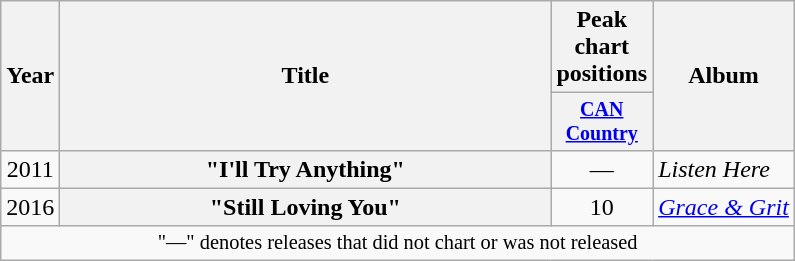<table class="wikitable plainrowheaders" style="text-align:center;">
<tr>
<th scope="col" rowspan="2" style="width:1em;">Year</th>
<th scope="col" rowspan="2" style="width:20em;">Title</th>
<th scope="col" colspan="1">Peak chart positions</th>
<th scope="col" rowspan="2">Album</th>
</tr>
<tr style="font-size:smaller;">
<th scope="col" width="45"><a href='#'>CAN Country</a><br></th>
</tr>
<tr>
<td>2011</td>
<th scope="row">"I'll Try Anything"<br></th>
<td>—</td>
<td align="left"><em>Listen Here</em></td>
</tr>
<tr>
<td>2016</td>
<th scope="row">"Still Loving You"<br></th>
<td>10</td>
<td align="left"><em><a href='#'>Grace & Grit</a></em></td>
</tr>
<tr>
<td colspan="5" style="font-size:85%">"—" denotes releases that did not chart or was not released</td>
</tr>
</table>
